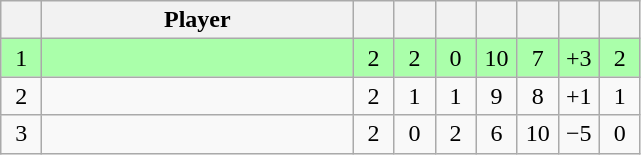<table class="wikitable sortable" style="text-align: center;">
<tr>
<th width=20 scope=col></th>
<th width=200 scope=col>Player</th>
<th width=20 scope=col></th>
<th width=20 scope=col></th>
<th width=20 scope=col></th>
<th width=20 scope=col></th>
<th width=20 scope=col></th>
<th width=20 scope=col></th>
<th width=20 scope=col></th>
</tr>
<tr style="background:#aaffaa;">
<td>1</td>
<td style="text-align:left;"></td>
<td>2</td>
<td>2</td>
<td>0</td>
<td>10</td>
<td>7</td>
<td>+3</td>
<td>2</td>
</tr>
<tr>
<td>2</td>
<td style="text-align:left;"></td>
<td>2</td>
<td>1</td>
<td>1</td>
<td>9</td>
<td>8</td>
<td>+1</td>
<td>1</td>
</tr>
<tr>
<td>3</td>
<td style="text-align:left;"></td>
<td>2</td>
<td>0</td>
<td>2</td>
<td>6</td>
<td>10</td>
<td>−5</td>
<td>0</td>
</tr>
</table>
